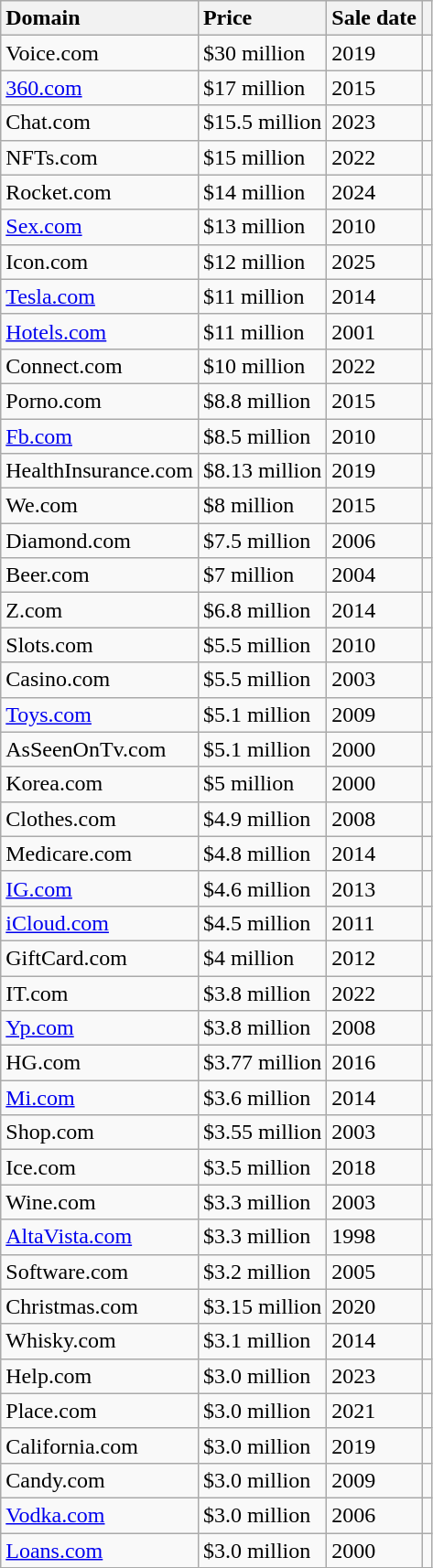<table class="wikitable sortable">
<tr>
<th style="text-align: left;">Domain</th>
<th style="text-align: left;" data-sort-type="currency">Price</th>
<th style="text-align: left;" data-sort-type="numeric">Sale date</th>
<th style="text-align: left;" class="unsortable"></th>
</tr>
<tr>
<td>Voice.com</td>
<td>$30 million</td>
<td>2019</td>
<td></td>
</tr>
<tr>
<td><a href='#'>360.com</a></td>
<td>$17 million</td>
<td>2015</td>
<td></td>
</tr>
<tr>
<td>Chat.com</td>
<td>$15.5 million</td>
<td>2023</td>
<td></td>
</tr>
<tr>
<td>NFTs.com</td>
<td>$15 million</td>
<td>2022</td>
<td></td>
</tr>
<tr>
<td>Rocket.com</td>
<td>$14 million</td>
<td>2024</td>
<td></td>
</tr>
<tr>
<td><a href='#'>Sex.com</a></td>
<td>$13 million</td>
<td>2010</td>
<td></td>
</tr>
<tr>
<td>Icon.com</td>
<td>$12 million</td>
<td>2025</td>
<td></td>
</tr>
<tr>
<td><a href='#'>Tesla.com</a></td>
<td>$11 million</td>
<td>2014</td>
<td></td>
</tr>
<tr>
<td><a href='#'>Hotels.com</a></td>
<td>$11 million</td>
<td>2001</td>
<td></td>
</tr>
<tr>
<td>Connect.com</td>
<td>$10 million</td>
<td>2022</td>
<td></td>
</tr>
<tr>
<td>Porno.com</td>
<td>$8.8 million</td>
<td>2015</td>
<td></td>
</tr>
<tr>
<td><a href='#'>Fb.com</a></td>
<td>$8.5 million</td>
<td>2010</td>
<td></td>
</tr>
<tr>
<td>HealthInsurance.com</td>
<td>$8.13 million</td>
<td>2019</td>
<td></td>
</tr>
<tr>
<td>We.com</td>
<td>$8 million</td>
<td>2015</td>
<td></td>
</tr>
<tr>
<td>Diamond.com</td>
<td>$7.5 million</td>
<td>2006</td>
<td></td>
</tr>
<tr>
<td>Beer.com</td>
<td>$7 million</td>
<td>2004</td>
<td></td>
</tr>
<tr>
<td>Z.com</td>
<td>$6.8 million</td>
<td>2014</td>
<td></td>
</tr>
<tr>
<td>Slots.com</td>
<td>$5.5 million</td>
<td>2010</td>
<td></td>
</tr>
<tr>
<td>Casino.com</td>
<td>$5.5 million</td>
<td>2003</td>
<td></td>
</tr>
<tr>
<td><a href='#'>Toys.com</a></td>
<td>$5.1 million</td>
<td>2009</td>
<td></td>
</tr>
<tr>
<td>AsSeenOnTv.com</td>
<td>$5.1 million</td>
<td>2000</td>
<td></td>
</tr>
<tr>
<td>Korea.com</td>
<td>$5 million</td>
<td>2000</td>
<td></td>
</tr>
<tr>
<td>Clothes.com</td>
<td>$4.9 million</td>
<td>2008</td>
<td></td>
</tr>
<tr>
<td>Medicare.com</td>
<td>$4.8 million</td>
<td>2014</td>
<td></td>
</tr>
<tr>
<td><a href='#'>IG.com</a></td>
<td>$4.6 million</td>
<td>2013</td>
<td></td>
</tr>
<tr>
<td><a href='#'>iCloud.com</a></td>
<td>$4.5 million</td>
<td>2011</td>
<td></td>
</tr>
<tr>
<td>GiftCard.com</td>
<td>$4 million</td>
<td>2012</td>
<td></td>
</tr>
<tr>
<td>IT.com</td>
<td>$3.8 million</td>
<td>2022</td>
<td></td>
</tr>
<tr>
<td><a href='#'>Yp.com</a></td>
<td>$3.8 million</td>
<td>2008</td>
<td></td>
</tr>
<tr>
<td>HG.com</td>
<td>$3.77 million</td>
<td>2016</td>
<td></td>
</tr>
<tr>
<td><a href='#'>Mi.com</a></td>
<td>$3.6 million</td>
<td>2014</td>
<td></td>
</tr>
<tr>
<td>Shop.com</td>
<td>$3.55 million</td>
<td>2003</td>
<td></td>
</tr>
<tr>
<td>Ice.com</td>
<td>$3.5 million</td>
<td>2018</td>
<td></td>
</tr>
<tr>
<td>Wine.com</td>
<td>$3.3 million</td>
<td>2003</td>
<td></td>
</tr>
<tr>
<td><a href='#'>AltaVista.com</a></td>
<td>$3.3 million</td>
<td>1998</td>
<td></td>
</tr>
<tr>
<td>Software.com</td>
<td>$3.2 million</td>
<td>2005</td>
<td></td>
</tr>
<tr>
<td>Christmas.com</td>
<td>$3.15 million</td>
<td>2020</td>
<td></td>
</tr>
<tr>
<td>Whisky.com</td>
<td>$3.1 million</td>
<td>2014</td>
<td></td>
</tr>
<tr>
<td>Help.com</td>
<td>$3.0 million</td>
<td>2023</td>
<td></td>
</tr>
<tr>
<td>Place.com</td>
<td>$3.0 million</td>
<td>2021</td>
<td></td>
</tr>
<tr>
<td>California.com</td>
<td>$3.0 million</td>
<td>2019</td>
<td></td>
</tr>
<tr>
<td>Candy.com</td>
<td>$3.0 million</td>
<td>2009</td>
<td></td>
</tr>
<tr>
<td><a href='#'>Vodka.com</a></td>
<td>$3.0 million</td>
<td>2006</td>
<td></td>
</tr>
<tr>
<td><a href='#'>Loans.com</a></td>
<td>$3.0 million</td>
<td>2000</td>
<td></td>
</tr>
</table>
